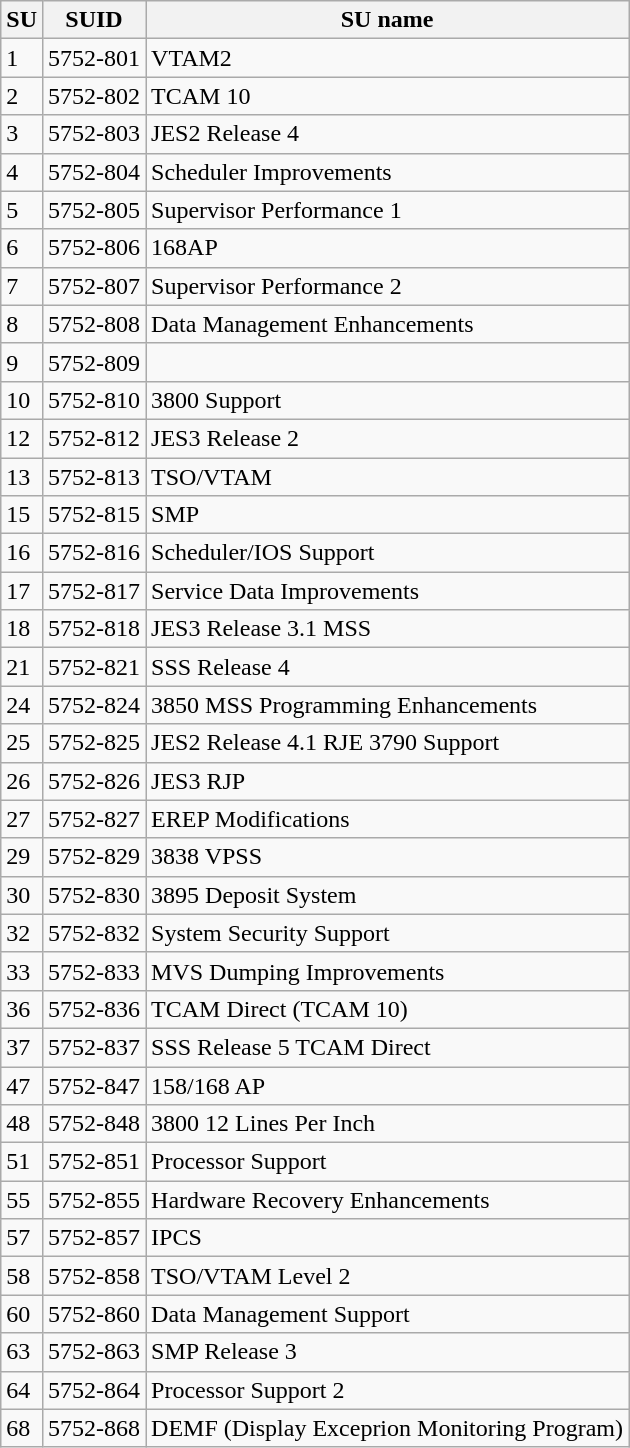<table class="wikitable collapsible collapsed">
<tr>
<th>SU</th>
<th>SUID</th>
<th>SU name</th>
</tr>
<tr>
<td>1</td>
<td>5752-801</td>
<td>VTAM2</td>
</tr>
<tr>
<td>2</td>
<td>5752-802</td>
<td>TCAM 10</td>
</tr>
<tr>
<td>3</td>
<td>5752-803</td>
<td>JES2 Release 4</td>
</tr>
<tr>
<td>4</td>
<td>5752-804</td>
<td>Scheduler Improvements</td>
</tr>
<tr>
<td>5</td>
<td>5752-805</td>
<td>Supervisor Performance 1</td>
</tr>
<tr>
<td>6</td>
<td>5752-806</td>
<td>168AP</td>
</tr>
<tr>
<td>7</td>
<td>5752-807</td>
<td>Supervisor Performance 2</td>
</tr>
<tr>
<td>8</td>
<td>5752-808</td>
<td>Data Management Enhancements</td>
</tr>
<tr>
<td>9</td>
<td>5752-809</td>
<td></td>
</tr>
<tr>
<td>10</td>
<td>5752-810</td>
<td>3800 Support</td>
</tr>
<tr>
<td>12</td>
<td>5752-812</td>
<td>JES3 Release 2</td>
</tr>
<tr>
<td>13</td>
<td>5752-813</td>
<td>TSO/VTAM</td>
</tr>
<tr>
<td>15</td>
<td>5752-815</td>
<td>SMP</td>
</tr>
<tr>
<td>16</td>
<td>5752-816</td>
<td>Scheduler/IOS Support</td>
</tr>
<tr>
<td>17</td>
<td>5752-817</td>
<td>Service Data Improvements</td>
</tr>
<tr>
<td>18</td>
<td>5752-818</td>
<td>JES3 Release 3.1 MSS</td>
</tr>
<tr>
<td>21</td>
<td>5752-821</td>
<td>SSS Release 4</td>
</tr>
<tr>
<td>24</td>
<td>5752-824</td>
<td>3850 MSS Programming Enhancements</td>
</tr>
<tr>
<td>25</td>
<td>5752-825</td>
<td>JES2 Release 4.1 RJE 3790 Support</td>
</tr>
<tr>
<td>26</td>
<td>5752-826</td>
<td>JES3 RJP</td>
</tr>
<tr>
<td>27</td>
<td>5752-827</td>
<td>EREP Modifications</td>
</tr>
<tr>
<td>29</td>
<td>5752-829</td>
<td>3838 VPSS</td>
</tr>
<tr>
<td>30</td>
<td>5752-830</td>
<td>3895 Deposit System</td>
</tr>
<tr>
<td>32</td>
<td>5752-832</td>
<td>System Security Support</td>
</tr>
<tr>
<td>33</td>
<td>5752-833</td>
<td>MVS Dumping Improvements</td>
</tr>
<tr>
<td>36</td>
<td>5752-836</td>
<td>TCAM Direct (TCAM 10)</td>
</tr>
<tr>
<td>37</td>
<td>5752-837</td>
<td>SSS Release 5 TCAM Direct</td>
</tr>
<tr>
<td>47</td>
<td>5752-847</td>
<td>158/168 AP</td>
</tr>
<tr>
<td>48</td>
<td>5752-848</td>
<td>3800 12 Lines Per Inch</td>
</tr>
<tr>
<td>51</td>
<td>5752-851</td>
<td>Processor Support</td>
</tr>
<tr>
<td>55</td>
<td>5752-855</td>
<td>Hardware Recovery Enhancements</td>
</tr>
<tr>
<td>57</td>
<td>5752-857</td>
<td>IPCS</td>
</tr>
<tr>
<td>58</td>
<td>5752-858</td>
<td>TSO/VTAM Level 2</td>
</tr>
<tr>
<td>60</td>
<td>5752-860</td>
<td>Data Management Support</td>
</tr>
<tr>
<td>63</td>
<td>5752-863</td>
<td>SMP Release 3</td>
</tr>
<tr>
<td>64</td>
<td>5752-864</td>
<td>Processor Support 2</td>
</tr>
<tr>
<td>68</td>
<td>5752-868</td>
<td>DEMF (Display Exceprion Monitoring Program)</td>
</tr>
</table>
